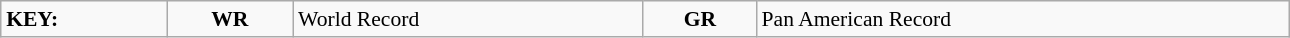<table class="wikitable" style="margin:0.5em auto; font-size:90%;position:relative;" width=68%>
<tr>
<td><strong>KEY:</strong></td>
<td align=center><strong>WR</strong></td>
<td>World Record</td>
<td align=center><strong>GR</strong></td>
<td>Pan American Record</td>
</tr>
</table>
